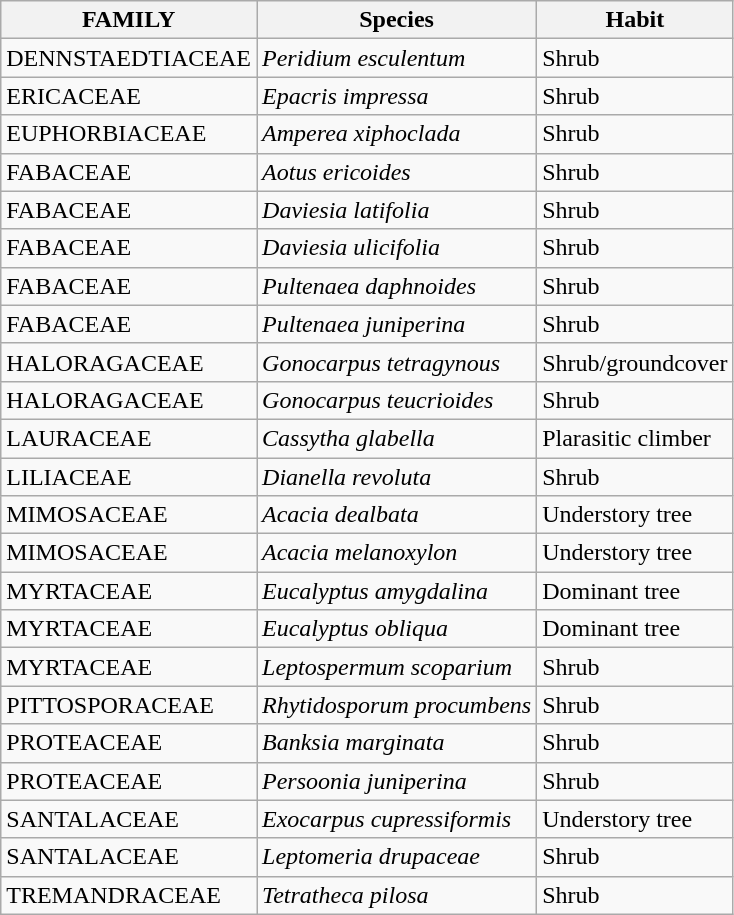<table class="wikitable">
<tr>
<th>FAMILY</th>
<th>Species</th>
<th>Habit</th>
</tr>
<tr>
<td>DENNSTAEDTIACEAE</td>
<td><em>Peridium esculentum</em></td>
<td>Shrub</td>
</tr>
<tr>
<td>ERICACEAE</td>
<td><em>Epacris impressa</em></td>
<td>Shrub</td>
</tr>
<tr>
<td>EUPHORBIACEAE</td>
<td><em>Amperea xiphoclada</em></td>
<td>Shrub</td>
</tr>
<tr>
<td>FABACEAE</td>
<td><em>Aotus ericoides</em></td>
<td>Shrub</td>
</tr>
<tr>
<td>FABACEAE</td>
<td><em>Daviesia latifolia</em></td>
<td>Shrub</td>
</tr>
<tr>
<td>FABACEAE</td>
<td><em>Daviesia ulicifolia</em></td>
<td>Shrub</td>
</tr>
<tr>
<td>FABACEAE</td>
<td><em>Pultenaea daphnoides</em></td>
<td>Shrub</td>
</tr>
<tr>
<td>FABACEAE</td>
<td><em>Pultenaea juniperina</em></td>
<td>Shrub</td>
</tr>
<tr>
<td>HALORAGACEAE</td>
<td><em>Gonocarpus tetragynous</em></td>
<td>Shrub/groundcover</td>
</tr>
<tr>
<td>HALORAGACEAE</td>
<td><em>Gonocarpus teucrioides</em></td>
<td>Shrub</td>
</tr>
<tr>
<td>LAURACEAE</td>
<td><em>Cassytha glabella</em></td>
<td>Plarasitic climber</td>
</tr>
<tr>
<td>LILIACEAE</td>
<td><em>Dianella revoluta</em></td>
<td>Shrub</td>
</tr>
<tr>
<td>MIMOSACEAE</td>
<td><em>Acacia dealbata</em></td>
<td>Understory tree</td>
</tr>
<tr>
<td>MIMOSACEAE</td>
<td><em>Acacia melanoxylon</em></td>
<td>Understory tree</td>
</tr>
<tr>
<td>MYRTACEAE</td>
<td><em>Eucalyptus amygdalina</em></td>
<td>Dominant tree</td>
</tr>
<tr>
<td>MYRTACEAE</td>
<td><em>Eucalyptus obliqua</em></td>
<td>Dominant tree</td>
</tr>
<tr>
<td>MYRTACEAE</td>
<td><em>Leptospermum scoparium</em></td>
<td>Shrub</td>
</tr>
<tr>
<td>PITTOSPORACEAE</td>
<td><em>Rhytidosporum procumbens</em></td>
<td>Shrub</td>
</tr>
<tr>
<td>PROTEACEAE</td>
<td><em>Banksia marginata</em></td>
<td>Shrub</td>
</tr>
<tr>
<td>PROTEACEAE</td>
<td><em>Persoonia juniperina</em></td>
<td>Shrub</td>
</tr>
<tr>
<td>SANTALACEAE</td>
<td><em>Exocarpus cupressiformis</em></td>
<td>Understory tree</td>
</tr>
<tr>
<td>SANTALACEAE</td>
<td><em>Leptomeria drupaceae</em></td>
<td>Shrub</td>
</tr>
<tr>
<td>TREMANDRACEAE</td>
<td><em>Tetratheca pilosa</em></td>
<td>Shrub</td>
</tr>
</table>
